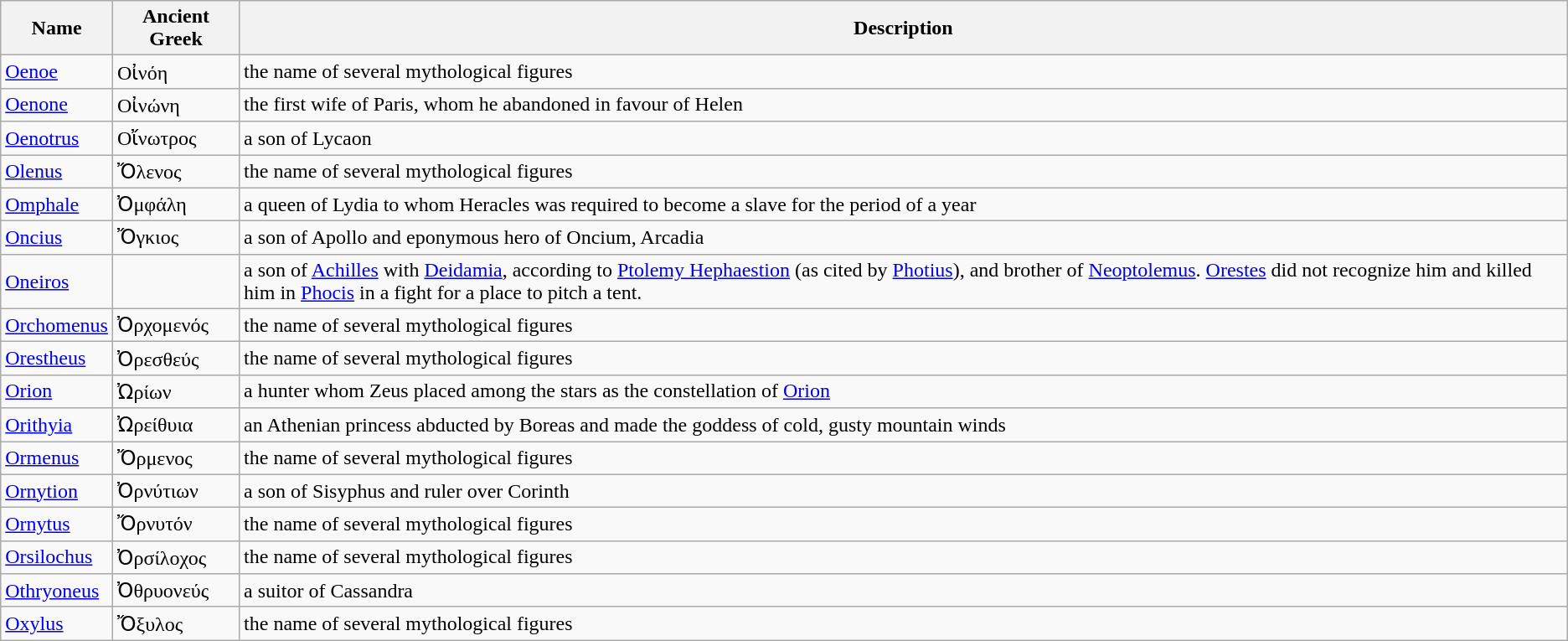<table class="wikitable">
<tr>
<th>Name</th>
<th>Ancient Greek</th>
<th>Description</th>
</tr>
<tr>
<td><a href='#'>Oenoe</a></td>
<td>Οἰνόη</td>
<td>the name of several mythological figures</td>
</tr>
<tr>
<td><a href='#'>Oenone</a></td>
<td>Οἰνώνη</td>
<td>the first wife of Paris, whom he abandoned in favour of Helen</td>
</tr>
<tr>
<td><a href='#'>Oenotrus</a></td>
<td>Οἴνωτρος</td>
<td>a son of Lycaon</td>
</tr>
<tr>
<td><a href='#'>Olenus</a></td>
<td>Ὄλενος</td>
<td>the name of several mythological figures</td>
</tr>
<tr>
<td><a href='#'>Omphale</a></td>
<td>Ὀμφάλη</td>
<td>a queen of Lydia to whom Heracles was required to become a slave for the period of a year</td>
</tr>
<tr>
<td><a href='#'>Oncius</a></td>
<td>Ὄγκιος</td>
<td>a son of Apollo and eponymous hero of Oncium, Arcadia</td>
</tr>
<tr>
<td><a href='#'>Oneiros</a></td>
<td></td>
<td>a son of <a href='#'>Achilles</a> with <a href='#'>Deidamia</a>, according to <a href='#'>Ptolemy Hephaestion</a> (as cited by <a href='#'>Photius</a>), and brother of <a href='#'>Neoptolemus</a>. <a href='#'>Orestes</a> did not recognize him and killed him in <a href='#'>Phocis</a> in a fight for a place to pitch a tent.</td>
</tr>
<tr>
<td><a href='#'>Orchomenus</a></td>
<td>Ὀρχομενός</td>
<td>the name of several mythological figures</td>
</tr>
<tr>
<td><a href='#'>Orestheus</a></td>
<td>Ὀρεσθεύς</td>
<td>the name of several mythological figures</td>
</tr>
<tr>
<td><a href='#'>Orion</a></td>
<td>Ὠρίων</td>
<td>a hunter whom Zeus placed among the stars as the constellation of <a href='#'>Orion</a></td>
</tr>
<tr>
<td><a href='#'>Orithyia</a></td>
<td>Ὠρείθυια</td>
<td>an Athenian princess abducted by Boreas and made the goddess of cold, gusty mountain winds</td>
</tr>
<tr>
<td><a href='#'>Ormenus</a></td>
<td>Ὄρμενος</td>
<td>the name of several mythological figures</td>
</tr>
<tr>
<td><a href='#'>Ornytion</a></td>
<td>Ὀρνύτιων</td>
<td>a son of Sisyphus and ruler over Corinth</td>
</tr>
<tr>
<td><a href='#'>Ornytus</a></td>
<td>Ὄρνυτόν</td>
<td>the name of several mythological figures</td>
</tr>
<tr>
<td><a href='#'>Orsilochus</a></td>
<td>Ὀρσίλοχος</td>
<td>the name of several mythological figures</td>
</tr>
<tr>
<td><a href='#'>Othryoneus</a></td>
<td>Ὀθρυονεύς</td>
<td>a suitor of Cassandra</td>
</tr>
<tr>
<td><a href='#'>Oxylus</a></td>
<td>Ὄξυλος</td>
<td>the name of several mythological figures</td>
</tr>
</table>
